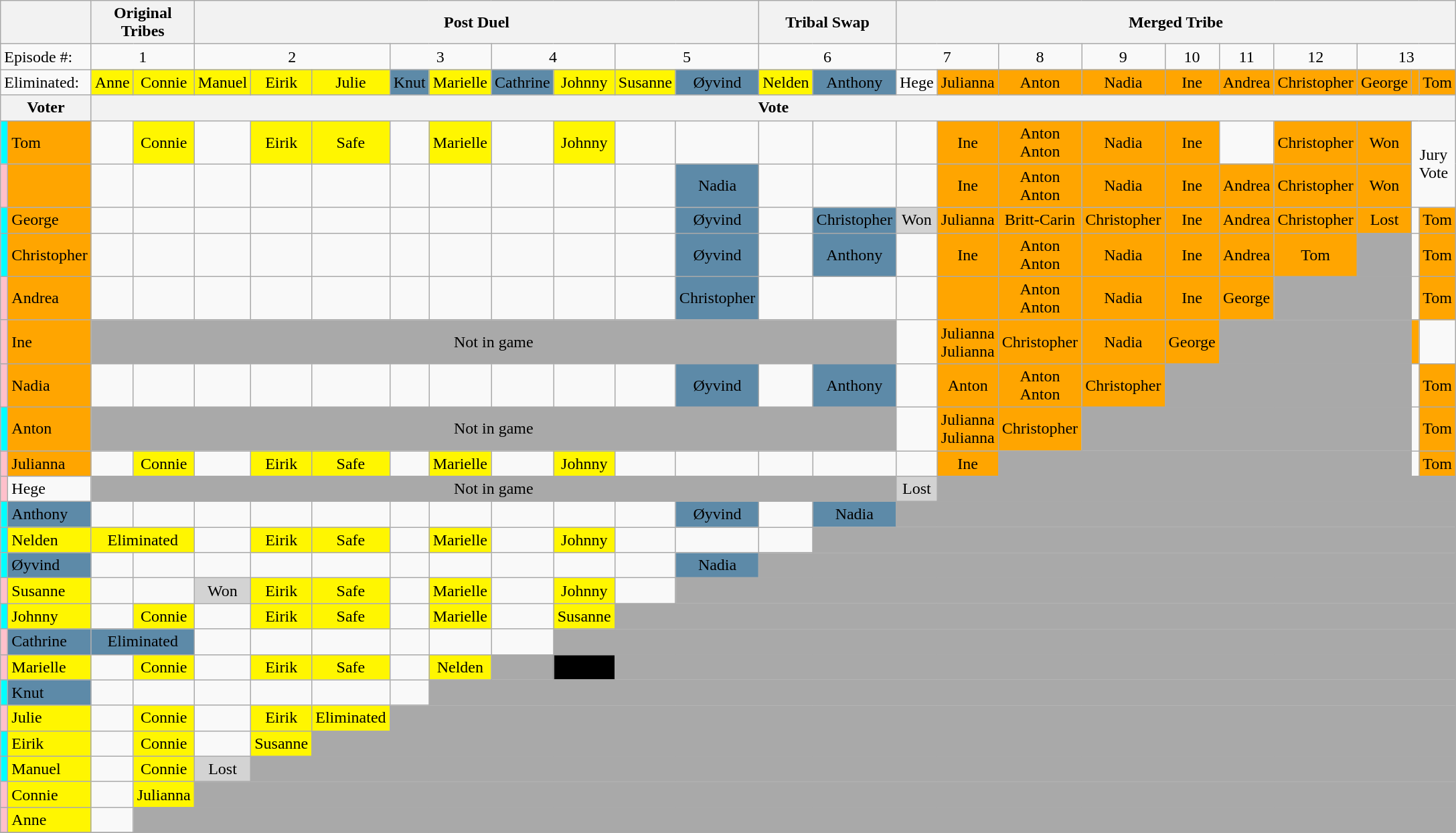<table class="wikitable" style="text-align:center">
<tr>
<th colspan=2></th>
<th colspan=2>Original Tribes</th>
<th colspan=9>Post Duel</th>
<th colspan=2>Tribal Swap</th>
<th colspan=10>Merged Tribe</th>
</tr>
<tr>
<td colspan=2 align="left">Episode #:</td>
<td colspan=2>1</td>
<td colspan=3>2</td>
<td colspan=2>3</td>
<td colspan=2>4</td>
<td colspan=2>5</td>
<td colspan=2>6</td>
<td colspan=2>7</td>
<td>8</td>
<td>9</td>
<td>10</td>
<td>11</td>
<td colspan=1>12</td>
<td colspan=3>13</td>
</tr>
<tr>
<td colspan=2 align="left">Eliminated:</td>
<td bgcolor="#FFF600">Anne<br></td>
<td bgcolor="#FFF600">Connie<br></td>
<td bgcolor="#FFF600">Manuel<br></td>
<td bgcolor="#FFF600">Eirik<br></td>
<td bgcolor="#FFF600">Julie<br></td>
<td bgcolor="#5D8AA8">Knut<br></td>
<td bgcolor="#FFF600">Marielle<br></td>
<td bgcolor="#5D8AA8">Cathrine<br></td>
<td bgcolor="#FFF600">Johnny<br></td>
<td bgcolor="#FFF600">Susanne<br></td>
<td bgcolor="#5D8AA8">Øyvind<br></td>
<td bgcolor="#FFF600">Nelden<br></td>
<td bgcolor="#5D8AA8">Anthony<br></td>
<td>Hege<br></td>
<td bgcolor="orange">Julianna<br></td>
<td bgcolor="orange">Anton<br></td>
<td bgcolor="orange">Nadia<br></td>
<td bgcolor="orange">Ine<br></td>
<td bgcolor="orange">Andrea<br></td>
<td bgcolor="orange">Christopher<br></td>
<td bgcolor="orange">George<br></td>
<td bgcolor="orange"><br></td>
<td bgcolor="orange">Tom<br></td>
</tr>
<tr>
<th colspan=2>Voter</th>
<th colspan=23>Vote</th>
</tr>
<tr>
<td style="background:cyan"></td>
<td align="left" bgcolor="orange">Tom</td>
<td></td>
<td bgcolor="#FFF600">Connie</td>
<td></td>
<td bgcolor="#FFF600">Eirik</td>
<td bgcolor="#FFF600">Safe</td>
<td></td>
<td bgcolor="#FFF600">Marielle</td>
<td></td>
<td bgcolor="#FFF600">Johnny</td>
<td></td>
<td></td>
<td></td>
<td></td>
<td></td>
<td bgcolor="orange">Ine</td>
<td bgcolor="orange">Anton<br>Anton</td>
<td bgcolor="orange">Nadia</td>
<td bgcolor="orange">Ine</td>
<td></td>
<td bgcolor="orange">Christopher</td>
<td bgcolor="orange">Won</td>
<td colspan=2 rowspan=2>Jury Vote</td>
</tr>
<tr>
<td style="background:pink"></td>
<td align="left" bgcolor="orange"></td>
<td></td>
<td></td>
<td></td>
<td></td>
<td></td>
<td></td>
<td></td>
<td></td>
<td></td>
<td></td>
<td bgcolor="#5D8AA8">Nadia</td>
<td></td>
<td></td>
<td></td>
<td bgcolor="orange">Ine</td>
<td bgcolor="orange">Anton<br>Anton</td>
<td bgcolor="orange">Nadia</td>
<td bgcolor="orange">Ine</td>
<td bgcolor="orange">Andrea</td>
<td bgcolor="orange">Christopher</td>
<td bgcolor="orange">Won</td>
</tr>
<tr>
<td style="background:cyan"></td>
<td align="left" bgcolor="orange">George</td>
<td></td>
<td></td>
<td></td>
<td></td>
<td></td>
<td></td>
<td></td>
<td></td>
<td></td>
<td></td>
<td bgcolor="#5D8AA8">Øyvind</td>
<td></td>
<td bgcolor="#5D8AA8">Christopher</td>
<td bgcolor="lightgray">Won</td>
<td bgcolor="orange">Julianna</td>
<td bgcolor="orange">Britt-Carin</td>
<td bgcolor="orange">Christopher</td>
<td bgcolor="orange">Ine</td>
<td bgcolor="orange">Andrea</td>
<td bgcolor="orange">Christopher</td>
<td bgcolor="orange">Lost</td>
<td></td>
<td bgcolor="orange">Tom</td>
</tr>
<tr>
<td style="background:cyan"></td>
<td align="left" bgcolor="orange">Christopher</td>
<td></td>
<td></td>
<td></td>
<td></td>
<td></td>
<td></td>
<td></td>
<td></td>
<td></td>
<td></td>
<td bgcolor="#5D8AA8">Øyvind</td>
<td></td>
<td bgcolor="#5D8AA8">Anthony</td>
<td></td>
<td bgcolor="orange">Ine</td>
<td bgcolor="orange">Anton<br>Anton</td>
<td bgcolor="orange">Nadia</td>
<td bgcolor="orange">Ine</td>
<td bgcolor="orange">Andrea</td>
<td bgcolor="orange">Tom</td>
<td bgcolor="darkgray" colspan=1></td>
<td></td>
<td bgcolor="orange">Tom</td>
</tr>
<tr>
<td style="background:pink"></td>
<td align="left" bgcolor="orange">Andrea</td>
<td></td>
<td></td>
<td></td>
<td></td>
<td></td>
<td></td>
<td></td>
<td></td>
<td></td>
<td></td>
<td bgcolor="#5D8AA8">Christopher</td>
<td></td>
<td></td>
<td></td>
<td bgcolor="orange"></td>
<td bgcolor="orange">Anton<br>Anton</td>
<td bgcolor="orange">Nadia</td>
<td bgcolor="orange">Ine</td>
<td bgcolor="orange">George</td>
<td bgcolor="darkgray" colspan=2></td>
<td></td>
<td bgcolor="orange">Tom</td>
</tr>
<tr>
<td style="background:pink"></td>
<td align="left" bgcolor="orange">Ine</td>
<td bgcolor="darkgray" colspan=13>Not in game</td>
<td></td>
<td bgcolor="orange">Julianna<br>Julianna</td>
<td bgcolor="orange">Christopher</td>
<td bgcolor="orange">Nadia</td>
<td bgcolor="orange">George</td>
<td bgcolor="darkgray" colspan=3></td>
<td bgcolor="orange"></td>
<td></td>
</tr>
<tr>
<td style="background:pink"></td>
<td align="left" bgcolor="orange">Nadia</td>
<td></td>
<td></td>
<td></td>
<td></td>
<td></td>
<td></td>
<td></td>
<td></td>
<td></td>
<td></td>
<td bgcolor="#5D8AA8">Øyvind</td>
<td></td>
<td bgcolor="#5D8AA8">Anthony</td>
<td></td>
<td bgcolor="orange">Anton</td>
<td bgcolor="orange">Anton<br>Anton</td>
<td bgcolor="orange">Christopher</td>
<td bgcolor="darkgray" colspan=4></td>
<td></td>
<td bgcolor="orange">Tom</td>
</tr>
<tr>
<td style="background:cyan"></td>
<td align="left" bgcolor="orange">Anton</td>
<td bgcolor="darkgray" colspan=13>Not in game</td>
<td></td>
<td bgcolor="orange">Julianna<br>Julianna</td>
<td bgcolor="orange">Christopher</td>
<td bgcolor="darkgray" colspan=5></td>
<td></td>
<td bgcolor="orange">Tom</td>
</tr>
<tr>
<td style="background:pink"></td>
<td align="left" bgcolor="orange">Julianna</td>
<td></td>
<td bgcolor="#FFF600">Connie</td>
<td></td>
<td bgcolor="#FFF600">Eirik</td>
<td bgcolor="#FFF600">Safe</td>
<td></td>
<td bgcolor="#FFF600">Marielle</td>
<td></td>
<td bgcolor="#FFF600">Johnny</td>
<td></td>
<td></td>
<td></td>
<td></td>
<td></td>
<td bgcolor="orange">Ine</td>
<td bgcolor="darkgray" colspan=6></td>
<td></td>
<td bgcolor="orange">Tom</td>
</tr>
<tr>
<td style="background:pink"></td>
<td align="left">Hege</td>
<td bgcolor="darkgray" colspan=13>Not in game</td>
<td bgcolor="lightgray">Lost</td>
<td bgcolor="darkgray" colspan=9></td>
</tr>
<tr>
<td style="background:cyan"></td>
<td align="left" bgcolor="#5D8AA8">Anthony</td>
<td></td>
<td></td>
<td></td>
<td></td>
<td></td>
<td></td>
<td></td>
<td></td>
<td></td>
<td></td>
<td bgcolor="#5D8AA8">Øyvind</td>
<td></td>
<td bgcolor="#5D8AA8">Nadia</td>
<td bgcolor="darkgray" colspan=10></td>
</tr>
<tr>
<td style="background:cyan"></td>
<td align="left" bgcolor="#FFF600">Nelden</td>
<td colspan=2 bgcolor="#FFF600">Eliminated</td>
<td></td>
<td bgcolor="#FFF600">Eirik</td>
<td bgcolor="#FFF600">Safe</td>
<td></td>
<td bgcolor="#FFF600">Marielle</td>
<td></td>
<td bgcolor="#FFF600">Johnny</td>
<td></td>
<td></td>
<td></td>
<td bgcolor="darkgray" colspan=11></td>
</tr>
<tr>
<td style="background:cyan"></td>
<td align="left" bgcolor="#5D8AA8">Øyvind</td>
<td></td>
<td></td>
<td></td>
<td></td>
<td></td>
<td></td>
<td></td>
<td></td>
<td></td>
<td></td>
<td bgcolor="#5D8AA8">Nadia</td>
<td bgcolor="darkgray" colspan=12></td>
</tr>
<tr>
<td style="background:pink"></td>
<td align="left" bgcolor="#FFF600">Susanne</td>
<td></td>
<td></td>
<td bgcolor="lightgray">Won</td>
<td bgcolor="#FFF600">Eirik</td>
<td bgcolor="#FFF600">Safe</td>
<td></td>
<td bgcolor="#FFF600">Marielle</td>
<td></td>
<td bgcolor="#FFF600">Johnny</td>
<td></td>
<td bgcolor="darkgray" colspan=13></td>
</tr>
<tr>
<td style="background:cyan"></td>
<td align="left" bgcolor="#FFF600">Johnny</td>
<td></td>
<td bgcolor="#FFF600">Connie</td>
<td></td>
<td bgcolor="#FFF600">Eirik</td>
<td bgcolor="#FFF600">Safe</td>
<td></td>
<td bgcolor="#FFF600">Marielle</td>
<td></td>
<td bgcolor="#FFF600">Susanne</td>
<td bgcolor="darkgray" colspan=14></td>
</tr>
<tr>
<td style="background:pink"></td>
<td align="left" bgcolor="#5D8AA8">Cathrine</td>
<td colspan="2" bgcolor="#5D8AA8">Eliminated</td>
<td></td>
<td></td>
<td></td>
<td></td>
<td></td>
<td></td>
<td bgcolor="darkgray" colspan=15></td>
</tr>
<tr>
<td style="background:pink"></td>
<td align="left" bgcolor="#FFF600">Marielle</td>
<td></td>
<td bgcolor="#FFF600">Connie</td>
<td></td>
<td bgcolor="#FFF600">Eirik</td>
<td bgcolor="#FFF600">Safe</td>
<td></td>
<td bgcolor="#FFF600">Nelden</td>
<td bgcolor="darkgray" colspan=1></td>
<td bgcolor="#000000"></td>
<td bgcolor="darkgray" colspan=14></td>
</tr>
<tr>
<td style="background:cyan"></td>
<td align="left" bgcolor="#5D8AA8">Knut</td>
<td></td>
<td></td>
<td></td>
<td></td>
<td></td>
<td></td>
<td bgcolor="darkgray" colspan=17></td>
</tr>
<tr>
<td style="background:pink"></td>
<td align="left" bgcolor="#FFF600">Julie</td>
<td></td>
<td bgcolor="#FFF600">Connie</td>
<td></td>
<td bgcolor="#FFF600">Eirik</td>
<td bgcolor="#FFF600">Eliminated</td>
<td bgcolor="darkgray" colspan=18></td>
</tr>
<tr>
<td style="background:cyan"></td>
<td align="left" bgcolor="#FFF600">Eirik</td>
<td></td>
<td bgcolor="#FFF600">Connie</td>
<td></td>
<td bgcolor="#FFF600">Susanne</td>
<td bgcolor="darkgray" colspan=19></td>
</tr>
<tr>
<td style="background:cyan"></td>
<td align="left" bgcolor="#FFF600">Manuel</td>
<td></td>
<td bgcolor="#FFF600">Connie</td>
<td bgcolor="lightgray">Lost</td>
<td bgcolor="darkgray" colspan=20></td>
</tr>
<tr>
<td style="background:pink"></td>
<td align="left" bgcolor="#FFF600">Connie</td>
<td></td>
<td bgcolor="#FFF600">Julianna</td>
<td bgcolor="darkgray" colspan=21></td>
</tr>
<tr>
<td style="background:pink"></td>
<td align="left" bgcolor="#FFF600">Anne</td>
<td></td>
<td bgcolor="darkgray" colspan=22></td>
</tr>
<tr>
</tr>
</table>
